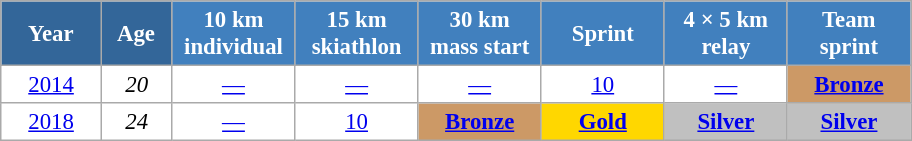<table class="wikitable" style="font-size:95%; text-align:center; border:grey solid 1px; border-collapse:collapse; background:#ffffff;">
<tr>
<th style="background-color:#369; color:white; width:60px;"> Year </th>
<th style="background-color:#369; color:white; width:40px;"> Age </th>
<th style="background-color:#4180be; color:white; width:75px;"> 10 km <br> individual </th>
<th style="background-color:#4180be; color:white; width:75px;"> 15 km <br> skiathlon </th>
<th style="background-color:#4180be; color:white; width:75px;"> 30 km <br> mass start </th>
<th style="background-color:#4180be; color:white; width:75px;"> Sprint </th>
<th style="background-color:#4180be; color:white; width:75px;"> 4 × 5 km <br> relay </th>
<th style="background-color:#4180be; color:white; width:75px;"> Team <br> sprint </th>
</tr>
<tr>
<td><a href='#'>2014</a></td>
<td><em>20</em></td>
<td><a href='#'>—</a></td>
<td><a href='#'>—</a></td>
<td><a href='#'>—</a></td>
<td><a href='#'>10</a></td>
<td><a href='#'>—</a></td>
<td style="background:#c96;"><a href='#'><strong>Bronze</strong></a></td>
</tr>
<tr>
<td><a href='#'>2018</a></td>
<td><em>24</em></td>
<td><a href='#'>—</a></td>
<td><a href='#'>10</a></td>
<td style="background:#c96;"><a href='#'><strong>Bronze</strong></a></td>
<td style="background:gold;"><a href='#'><strong>Gold</strong></a></td>
<td style="background:silver;"><a href='#'><strong>Silver</strong></a></td>
<td style="background:silver;"><a href='#'><strong>Silver</strong></a></td>
</tr>
</table>
